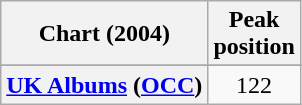<table class="wikitable sortable plainrowheaders">
<tr>
<th scope="col">Chart (2004)</th>
<th scope="col">Peak<br>position</th>
</tr>
<tr>
</tr>
<tr>
</tr>
<tr>
<th scope="row"><a href='#'>UK Albums</a> (<a href='#'>OCC</a>)</th>
<td style="text-align:center">122</td>
</tr>
</table>
